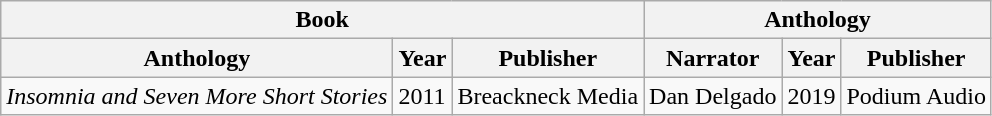<table class="wikitable">
<tr>
<th colspan="3">Book</th>
<th colspan="3">Anthology</th>
</tr>
<tr>
<th>Anthology</th>
<th>Year</th>
<th>Publisher</th>
<th>Narrator</th>
<th>Year</th>
<th>Publisher</th>
</tr>
<tr>
<td><em>Insomnia and Seven More Short Stories</em></td>
<td>2011</td>
<td>Breackneck Media</td>
<td>Dan Delgado</td>
<td>2019</td>
<td>Podium Audio</td>
</tr>
</table>
